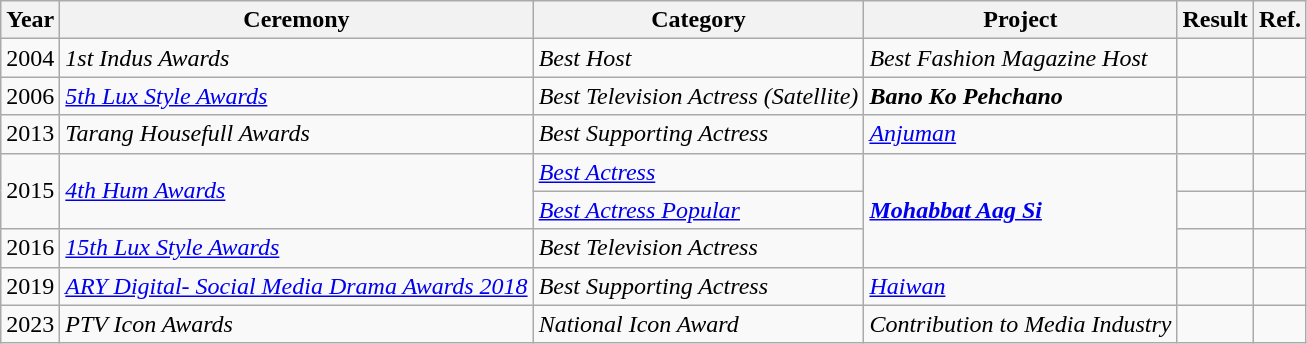<table class="wikitable style">
<tr>
<th>Year</th>
<th>Ceremony</th>
<th>Category</th>
<th>Project</th>
<th>Result</th>
<th>Ref.</th>
</tr>
<tr>
<td>2004</td>
<td><em>1st Indus Awards</em></td>
<td><em>Best Host</em></td>
<td><em>Best Fashion Magazine Host</em></td>
<td></td>
<td></td>
</tr>
<tr>
<td>2006</td>
<td><em><a href='#'>5th Lux Style Awards</a></em></td>
<td><em>Best Television Actress (Satellite)</em></td>
<td><strong><em>Bano Ko Pehchano</em></strong></td>
<td></td>
<td></td>
</tr>
<tr>
<td>2013</td>
<td><em>Tarang Housefull Awards</em></td>
<td><em>Best Supporting Actress</em></td>
<td><em><a href='#'>Anjuman</a></em></td>
<td></td>
<td></td>
</tr>
<tr>
<td rowspan="2">2015</td>
<td rowspan="2"><em><a href='#'>4th Hum Awards</a></em></td>
<td><em><a href='#'>Best Actress</a></em></td>
<td rowspan="3"><strong><em><a href='#'>Mohabbat Aag Si</a></em></strong></td>
<td></td>
<td></td>
</tr>
<tr>
<td><em><a href='#'>Best Actress Popular</a></em></td>
<td></td>
<td></td>
</tr>
<tr>
<td>2016</td>
<td><em><a href='#'>15th Lux Style Awards</a></em></td>
<td><em>Best Television Actress</em></td>
<td></td>
<td></td>
</tr>
<tr>
<td>2019</td>
<td><em><a href='#'>ARY Digital- Social Media Drama Awards 2018</a></em></td>
<td><em>Best Supporting Actress</em></td>
<td><em><a href='#'>Haiwan</a></em></td>
<td></td>
<td></td>
</tr>
<tr>
<td>2023</td>
<td><em>PTV Icon Awards</em></td>
<td><em>National Icon Award</em></td>
<td><em>Contribution to Media Industry</em></td>
<td></td>
<td></td>
</tr>
</table>
